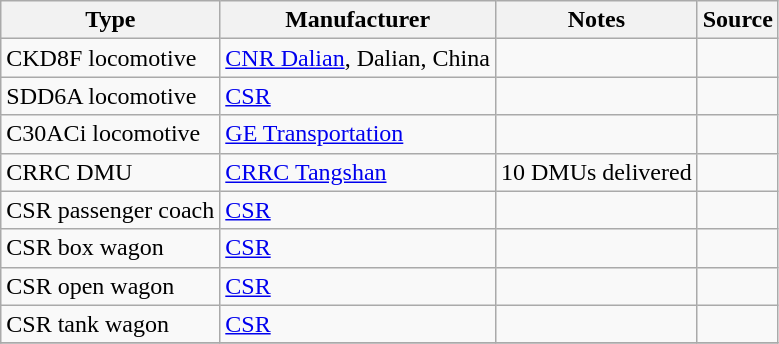<table class="wikitable">
<tr>
<th>Type</th>
<th>Manufacturer</th>
<th>Notes</th>
<th>Source</th>
</tr>
<tr>
<td>CKD8F locomotive</td>
<td><a href='#'>CNR Dalian</a>, Dalian, China</td>
<td></td>
<td></td>
</tr>
<tr>
<td>SDD6A locomotive</td>
<td><a href='#'>CSR</a></td>
<td></td>
<td></td>
</tr>
<tr>
<td>C30ACi locomotive</td>
<td><a href='#'>GE Transportation</a></td>
<td></td>
<td></td>
</tr>
<tr>
<td>CRRC DMU</td>
<td><a href='#'>CRRC Tangshan</a></td>
<td>10 DMUs delivered</td>
<td></td>
</tr>
<tr>
<td>CSR passenger coach</td>
<td><a href='#'>CSR</a></td>
<td></td>
<td></td>
</tr>
<tr>
<td>CSR box wagon</td>
<td><a href='#'>CSR</a></td>
<td></td>
<td></td>
</tr>
<tr>
<td>CSR open wagon</td>
<td><a href='#'>CSR</a></td>
<td></td>
<td></td>
</tr>
<tr>
<td>CSR tank wagon</td>
<td><a href='#'>CSR</a></td>
<td></td>
<td></td>
</tr>
<tr>
</tr>
</table>
